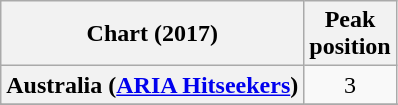<table class="wikitable sortable plainrowheaders" style="text-align:center">
<tr>
<th scope="col">Chart (2017)</th>
<th scope="col">Peak<br>position</th>
</tr>
<tr>
<th scope="row">Australia (<a href='#'>ARIA Hitseekers</a>)</th>
<td>3</td>
</tr>
<tr>
</tr>
<tr>
</tr>
<tr>
</tr>
<tr>
</tr>
<tr>
</tr>
<tr>
</tr>
<tr>
</tr>
</table>
